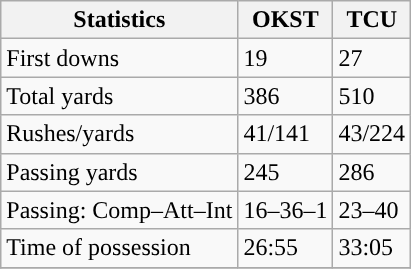<table class="wikitable" style="float: left;">
<tr>
<th>Statistics</th>
<th>OKST</th>
<th>TCU</th>
</tr>
<tr>
<td>First downs</td>
<td>19</td>
<td>27</td>
</tr>
<tr>
<td>Total yards</td>
<td>386</td>
<td>510</td>
</tr>
<tr>
<td>Rushes/yards</td>
<td>41/141</td>
<td>43/224</td>
</tr>
<tr>
<td>Passing yards</td>
<td>245</td>
<td>286</td>
</tr>
<tr>
<td>Passing: Comp–Att–Int</td>
<td>16–36–1</td>
<td>23–40</td>
</tr>
<tr>
<td>Time of possession</td>
<td>26:55</td>
<td>33:05</td>
</tr>
<tr>
</tr>
</table>
